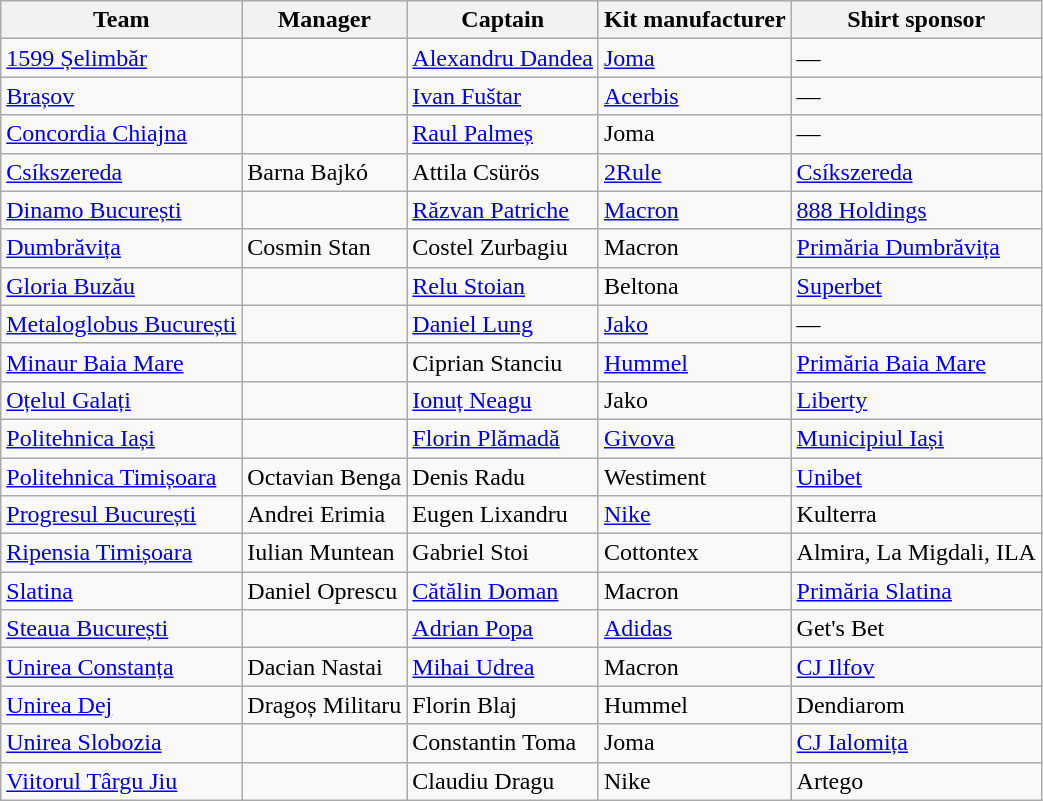<table class="wikitable sortable" style="text-align: left;">
<tr>
<th>Team</th>
<th>Manager</th>
<th>Captain</th>
<th>Kit manufacturer</th>
<th>Shirt sponsor</th>
</tr>
<tr>
<td><a href='#'>1599 Șelimbăr</a></td>
<td> </td>
<td> <a href='#'>Alexandru Dandea</a></td>
<td><a href='#'>Joma</a></td>
<td>—</td>
</tr>
<tr>
<td><a href='#'>Brașov</a></td>
<td> </td>
<td> <a href='#'>Ivan Fuštar</a></td>
<td><a href='#'>Acerbis</a></td>
<td>—</td>
</tr>
<tr>
<td><a href='#'>Concordia Chiajna</a></td>
<td> </td>
<td> <a href='#'>Raul Palmeș</a></td>
<td>Joma</td>
<td>—</td>
</tr>
<tr>
<td><a href='#'>Csíkszereda</a></td>
<td> Barna Bajkó</td>
<td> Attila Csürös</td>
<td><a href='#'>2Rule</a></td>
<td><a href='#'>Csíkszereda</a></td>
</tr>
<tr>
<td><a href='#'>Dinamo București</a></td>
<td> </td>
<td> <a href='#'>Răzvan Patriche</a></td>
<td><a href='#'>Macron</a></td>
<td><a href='#'>888 Holdings</a></td>
</tr>
<tr>
<td><a href='#'>Dumbrăvița</a></td>
<td> Cosmin Stan</td>
<td> Costel Zurbagiu</td>
<td>Macron</td>
<td><a href='#'>Primăria Dumbrăvița</a></td>
</tr>
<tr>
<td><a href='#'>Gloria Buzău</a></td>
<td> </td>
<td> <a href='#'>Relu Stoian</a></td>
<td>Beltona</td>
<td><a href='#'>Superbet</a></td>
</tr>
<tr>
<td><a href='#'>Metaloglobus București</a></td>
<td> </td>
<td> <a href='#'>Daniel Lung</a></td>
<td><a href='#'>Jako</a></td>
<td>—</td>
</tr>
<tr>
<td><a href='#'>Minaur Baia Mare</a></td>
<td> </td>
<td> Ciprian Stanciu</td>
<td><a href='#'>Hummel</a></td>
<td><a href='#'>Primăria Baia Mare</a></td>
</tr>
<tr>
<td><a href='#'>Oțelul Galați</a></td>
<td> </td>
<td> <a href='#'>Ionuț Neagu</a></td>
<td>Jako</td>
<td><a href='#'>Liberty</a></td>
</tr>
<tr>
<td><a href='#'>Politehnica Iași</a></td>
<td> </td>
<td> <a href='#'>Florin Plămadă</a></td>
<td><a href='#'>Givova</a></td>
<td><a href='#'>Municipiul Iași</a></td>
</tr>
<tr>
<td><a href='#'>Politehnica Timișoara</a></td>
<td> Octavian Benga</td>
<td> Denis Radu</td>
<td>Westiment</td>
<td><a href='#'>Unibet</a></td>
</tr>
<tr>
<td><a href='#'>Progresul București</a></td>
<td> Andrei Erimia</td>
<td> Eugen Lixandru</td>
<td><a href='#'>Nike</a></td>
<td>Kulterra</td>
</tr>
<tr>
<td><a href='#'>Ripensia Timișoara</a></td>
<td> Iulian Muntean</td>
<td> Gabriel Stoi</td>
<td>Cottontex</td>
<td>Almira, La Migdali, ILA</td>
</tr>
<tr>
<td><a href='#'>Slatina</a></td>
<td> Daniel Oprescu</td>
<td> <a href='#'>Cătălin Doman</a></td>
<td>Macron</td>
<td><a href='#'>Primăria Slatina</a></td>
</tr>
<tr>
<td><a href='#'>Steaua București</a></td>
<td> </td>
<td> <a href='#'>Adrian Popa</a></td>
<td><a href='#'>Adidas</a></td>
<td>Get's Bet</td>
</tr>
<tr>
<td><a href='#'>Unirea Constanța</a></td>
<td> Dacian Nastai</td>
<td> <a href='#'>Mihai Udrea</a></td>
<td>Macron</td>
<td><a href='#'>CJ Ilfov</a></td>
</tr>
<tr>
<td><a href='#'>Unirea Dej</a></td>
<td> Dragoș Militaru</td>
<td> Florin Blaj</td>
<td>Hummel</td>
<td>Dendiarom</td>
</tr>
<tr>
<td><a href='#'>Unirea Slobozia</a></td>
<td> </td>
<td> Constantin Toma</td>
<td>Joma</td>
<td><a href='#'>CJ Ialomița</a></td>
</tr>
<tr>
<td><a href='#'>Viitorul Târgu Jiu</a></td>
<td> </td>
<td> Claudiu Dragu</td>
<td>Nike</td>
<td>Artego</td>
</tr>
</table>
